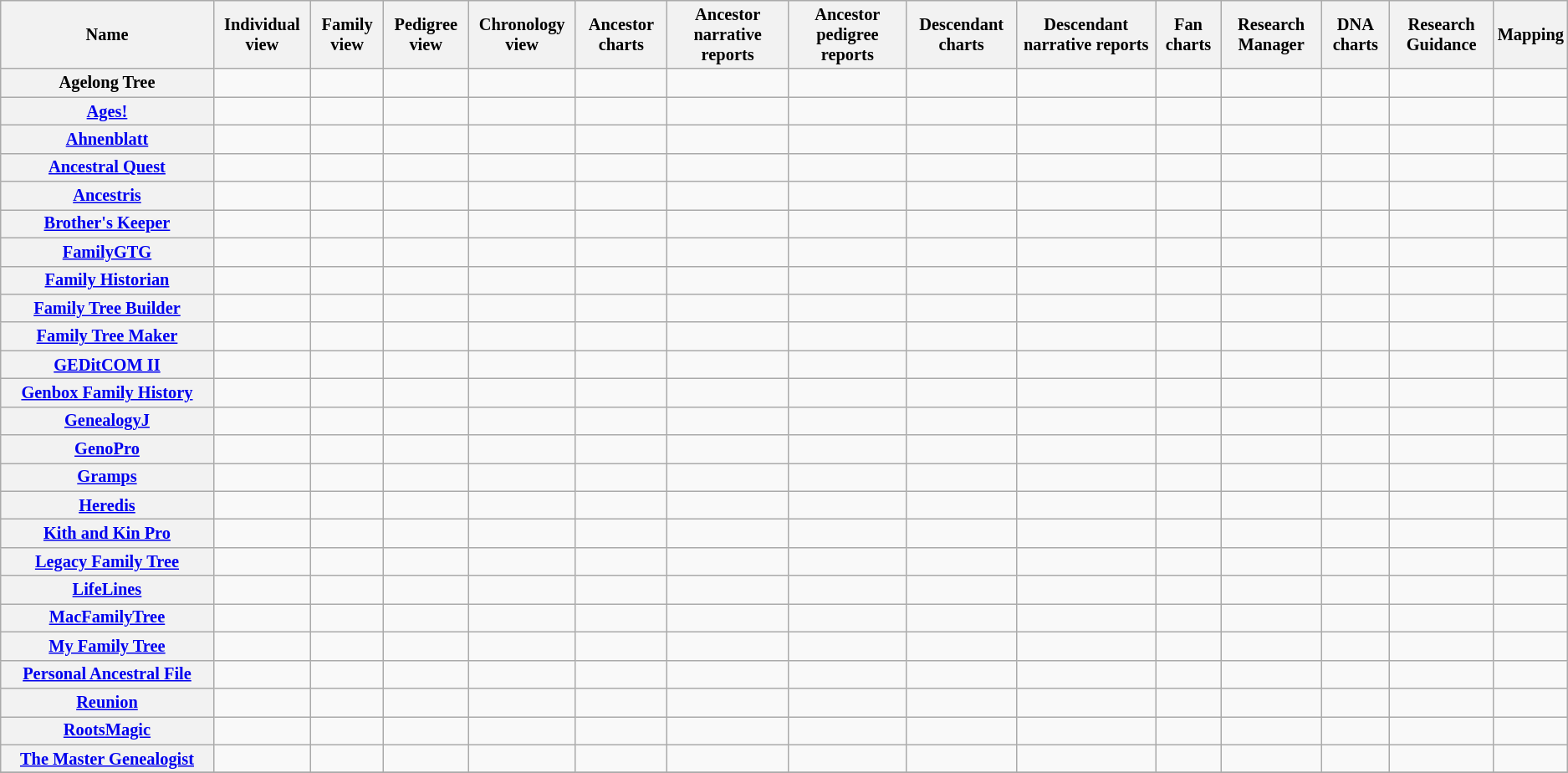<table class="wikitable sortable sticky-header" style="font-size: 85%; text-align: center; width: auto;">
<tr>
<th style="width: 12em">Name</th>
<th>Individual view</th>
<th>Family view</th>
<th>Pedigree view</th>
<th>Chronology view</th>
<th>Ancestor charts</th>
<th>Ancestor narrative reports</th>
<th>Ancestor pedigree reports</th>
<th>Descendant charts</th>
<th>Descendant narrative reports</th>
<th>Fan charts</th>
<th>Research Manager</th>
<th>DNA charts</th>
<th>Research Guidance</th>
<th>Mapping</th>
</tr>
<tr>
<th>Agelong Tree</th>
<td></td>
<td></td>
<td></td>
<td></td>
<td></td>
<td></td>
<td></td>
<td></td>
<td></td>
<td></td>
<td></td>
<td></td>
<td></td>
<td></td>
</tr>
<tr>
<th><a href='#'>Ages!</a></th>
<td></td>
<td></td>
<td></td>
<td></td>
<td></td>
<td></td>
<td></td>
<td></td>
<td></td>
<td></td>
<td></td>
<td></td>
<td></td>
<td></td>
</tr>
<tr>
<th><a href='#'>Ahnenblatt</a></th>
<td></td>
<td></td>
<td></td>
<td></td>
<td></td>
<td></td>
<td></td>
<td></td>
<td></td>
<td></td>
<td></td>
<td></td>
<td></td>
<td></td>
</tr>
<tr>
<th><a href='#'>Ancestral Quest</a></th>
<td></td>
<td></td>
<td></td>
<td></td>
<td></td>
<td></td>
<td></td>
<td></td>
<td></td>
<td></td>
<td></td>
<td></td>
<td></td>
<td></td>
</tr>
<tr>
<th><a href='#'>Ancestris</a></th>
<td></td>
<td></td>
<td></td>
<td></td>
<td></td>
<td></td>
<td></td>
<td></td>
<td></td>
<td></td>
<td></td>
<td></td>
<td></td>
<td></td>
</tr>
<tr>
<th><a href='#'>Brother's Keeper</a></th>
<td></td>
<td></td>
<td></td>
<td></td>
<td></td>
<td></td>
<td></td>
<td></td>
<td></td>
<td></td>
<td></td>
<td></td>
<td></td>
<td></td>
</tr>
<tr>
<th><a href='#'>FamilyGTG</a></th>
<td></td>
<td></td>
<td></td>
<td></td>
<td></td>
<td></td>
<td></td>
<td></td>
<td></td>
<td></td>
<td></td>
<td></td>
<td></td>
<td></td>
</tr>
<tr>
<th><a href='#'>Family Historian</a></th>
<td></td>
<td></td>
<td></td>
<td></td>
<td></td>
<td></td>
<td></td>
<td></td>
<td></td>
<td></td>
<td></td>
<td></td>
<td></td>
<td></td>
</tr>
<tr>
<th><a href='#'>Family Tree Builder</a></th>
<td></td>
<td></td>
<td></td>
<td></td>
<td></td>
<td></td>
<td></td>
<td></td>
<td></td>
<td></td>
<td></td>
<td></td>
<td></td>
<td></td>
</tr>
<tr>
<th><a href='#'>Family Tree Maker</a></th>
<td></td>
<td></td>
<td></td>
<td></td>
<td></td>
<td></td>
<td></td>
<td></td>
<td></td>
<td></td>
<td></td>
<td></td>
<td></td>
<td></td>
</tr>
<tr>
<th><a href='#'>GEDitCOM II</a></th>
<td></td>
<td></td>
<td></td>
<td></td>
<td></td>
<td></td>
<td></td>
<td></td>
<td></td>
<td></td>
<td></td>
<td></td>
<td></td>
<td></td>
</tr>
<tr>
<th><a href='#'>Genbox Family History</a></th>
<td></td>
<td></td>
<td></td>
<td></td>
<td></td>
<td></td>
<td></td>
<td></td>
<td></td>
<td></td>
<td></td>
<td></td>
<td></td>
<td></td>
</tr>
<tr>
<th><a href='#'>GenealogyJ</a></th>
<td></td>
<td></td>
<td></td>
<td></td>
<td></td>
<td></td>
<td></td>
<td></td>
<td></td>
<td></td>
<td></td>
<td></td>
<td></td>
<td></td>
</tr>
<tr>
<th><a href='#'>GenoPro</a></th>
<td></td>
<td></td>
<td></td>
<td></td>
<td></td>
<td></td>
<td></td>
<td></td>
<td></td>
<td></td>
<td></td>
<td></td>
<td></td>
<td></td>
</tr>
<tr>
<th><a href='#'>Gramps</a></th>
<td></td>
<td></td>
<td></td>
<td></td>
<td></td>
<td></td>
<td></td>
<td></td>
<td></td>
<td></td>
<td></td>
<td></td>
<td></td>
<td></td>
</tr>
<tr>
<th><a href='#'>Heredis</a></th>
<td></td>
<td></td>
<td></td>
<td></td>
<td></td>
<td></td>
<td></td>
<td></td>
<td></td>
<td></td>
<td></td>
<td></td>
<td></td>
<td></td>
</tr>
<tr>
<th><a href='#'>Kith and Kin Pro</a></th>
<td></td>
<td></td>
<td></td>
<td></td>
<td></td>
<td></td>
<td></td>
<td></td>
<td></td>
<td></td>
<td></td>
<td></td>
<td></td>
<td></td>
</tr>
<tr>
<th><a href='#'>Legacy Family Tree</a></th>
<td></td>
<td></td>
<td></td>
<td></td>
<td></td>
<td></td>
<td></td>
<td></td>
<td></td>
<td></td>
<td></td>
<td></td>
<td></td>
<td></td>
</tr>
<tr>
<th><a href='#'>LifeLines</a></th>
<td></td>
<td></td>
<td></td>
<td></td>
<td></td>
<td></td>
<td></td>
<td></td>
<td></td>
<td></td>
<td></td>
<td></td>
<td></td>
<td></td>
</tr>
<tr>
<th><a href='#'>MacFamilyTree</a></th>
<td></td>
<td></td>
<td></td>
<td></td>
<td></td>
<td></td>
<td></td>
<td></td>
<td></td>
<td></td>
<td></td>
<td></td>
<td></td>
<td></td>
</tr>
<tr>
<th><a href='#'>My Family Tree</a></th>
<td></td>
<td></td>
<td></td>
<td></td>
<td></td>
<td></td>
<td></td>
<td></td>
<td></td>
<td></td>
<td></td>
<td></td>
<td></td>
<td></td>
</tr>
<tr>
<th><a href='#'>Personal Ancestral File</a></th>
<td></td>
<td></td>
<td></td>
<td></td>
<td></td>
<td></td>
<td></td>
<td></td>
<td></td>
<td></td>
<td></td>
<td></td>
<td></td>
<td></td>
</tr>
<tr>
<th><a href='#'>Reunion</a></th>
<td></td>
<td></td>
<td></td>
<td></td>
<td></td>
<td></td>
<td></td>
<td></td>
<td></td>
<td></td>
<td></td>
<td></td>
<td></td>
<td></td>
</tr>
<tr>
<th><a href='#'>RootsMagic</a></th>
<td></td>
<td></td>
<td></td>
<td></td>
<td></td>
<td></td>
<td></td>
<td></td>
<td></td>
<td></td>
<td></td>
<td></td>
<td></td>
<td></td>
</tr>
<tr>
<th><a href='#'>The Master Genealogist</a></th>
<td></td>
<td></td>
<td></td>
<td></td>
<td></td>
<td></td>
<td></td>
<td></td>
<td></td>
<td></td>
<td></td>
<td></td>
<td></td>
<td></td>
</tr>
<tr>
</tr>
</table>
